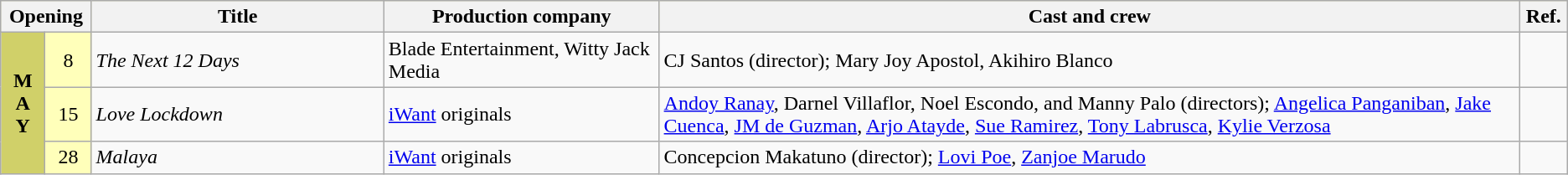<table class="wikitable sortable">
<tr style="background:#ffffba; text-align:center;">
<th colspan="2" style="width:05%">Opening</th>
<th style="width:17%">Title</th>
<th style="width:16%">Production company</th>
<th style="width:50%">Cast and crew</th>
<th style="width:02%">Ref.</th>
</tr>
<tr>
<th rowspan="3" style="text-align:center; background:#d0d069">M<br>A<br>Y</th>
<td style="text-align:center; background: #ffffba;">8</td>
<td><em>The Next 12 Days</em></td>
<td>Blade Entertainment, Witty Jack Media</td>
<td>CJ Santos (director); Mary Joy Apostol, Akihiro Blanco</td>
<td></td>
</tr>
<tr>
<td style="text-align:center; background: #ffffba;">15</td>
<td><em>Love Lockdown</em></td>
<td><a href='#'>iWant</a> originals</td>
<td><a href='#'>Andoy Ranay</a>, Darnel Villaflor, Noel Escondo, and Manny Palo (directors);  <a href='#'>Angelica Panganiban</a>, <a href='#'>Jake Cuenca</a>, <a href='#'>JM de Guzman</a>, <a href='#'>Arjo Atayde</a>, <a href='#'>Sue Ramirez</a>,  <a href='#'>Tony Labrusca</a>, <a href='#'>Kylie Verzosa</a></td>
<td> </td>
</tr>
<tr>
<td rowspan="" style="text-align:center; background: #ffffba;">28</td>
<td><em>Malaya</em></td>
<td><a href='#'>iWant</a> originals</td>
<td>Concepcion Makatuno (director); <a href='#'>Lovi Poe</a>, <a href='#'>Zanjoe Marudo</a></td>
<td></td>
</tr>
</table>
